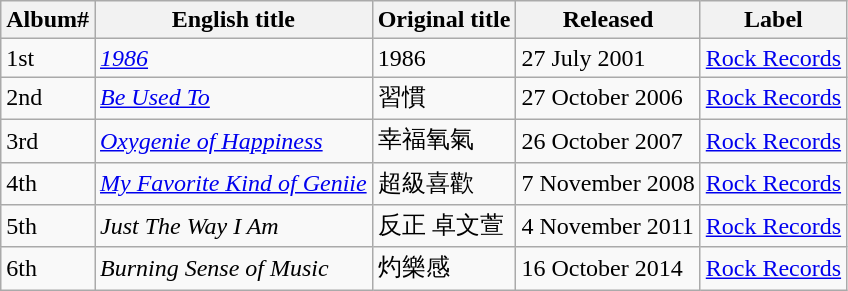<table class="wikitable">
<tr>
<th>Album#</th>
<th>English title</th>
<th>Original title</th>
<th>Released</th>
<th>Label</th>
</tr>
<tr>
<td>1st</td>
<td><em><a href='#'>1986</a></em></td>
<td>1986</td>
<td>27 July 2001</td>
<td><a href='#'>Rock Records</a></td>
</tr>
<tr>
<td>2nd</td>
<td><em><a href='#'>Be Used To</a></em></td>
<td>習慣</td>
<td>27 October 2006</td>
<td><a href='#'>Rock Records</a></td>
</tr>
<tr>
<td>3rd</td>
<td><em><a href='#'>Oxygenie of Happiness</a></em></td>
<td>幸福氧氣</td>
<td>26 October 2007</td>
<td><a href='#'>Rock Records</a></td>
</tr>
<tr>
<td>4th</td>
<td><em><a href='#'>My Favorite Kind of Geniie</a></em></td>
<td>超級喜歡</td>
<td>7 November 2008</td>
<td><a href='#'>Rock Records</a></td>
</tr>
<tr>
<td>5th</td>
<td><em>Just The Way I Am</em></td>
<td>反正 卓文萱</td>
<td>4 November 2011</td>
<td><a href='#'>Rock Records</a></td>
</tr>
<tr>
<td>6th</td>
<td><em>Burning Sense of Music</em></td>
<td>灼樂感</td>
<td>16 October 2014</td>
<td><a href='#'>Rock Records</a></td>
</tr>
</table>
